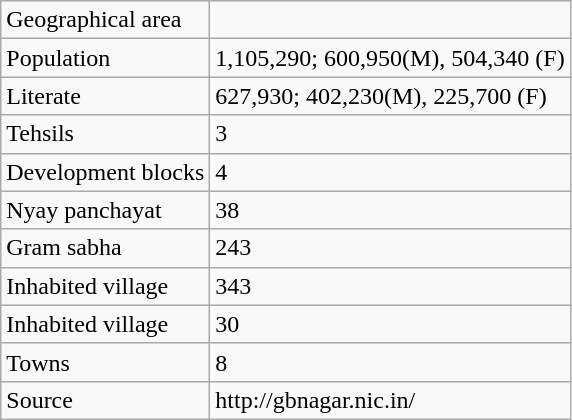<table class="wikitable">
<tr>
<td>Geographical area</td>
<td></td>
</tr>
<tr>
<td>Population</td>
<td>1,105,290; 600,950(M), 504,340 (F)</td>
</tr>
<tr>
<td>Literate</td>
<td>627,930; 402,230(M), 225,700 (F)</td>
</tr>
<tr>
<td>Tehsils</td>
<td>3</td>
</tr>
<tr>
<td>Development blocks</td>
<td>4</td>
</tr>
<tr>
<td>Nyay panchayat</td>
<td>38</td>
</tr>
<tr>
<td>Gram sabha</td>
<td>243</td>
</tr>
<tr>
<td>Inhabited village</td>
<td>343</td>
</tr>
<tr>
<td>Inhabited village</td>
<td>30</td>
</tr>
<tr>
<td>Towns</td>
<td>8</td>
</tr>
<tr>
<td>Source</td>
<td>http://gbnagar.nic.in/</td>
</tr>
</table>
